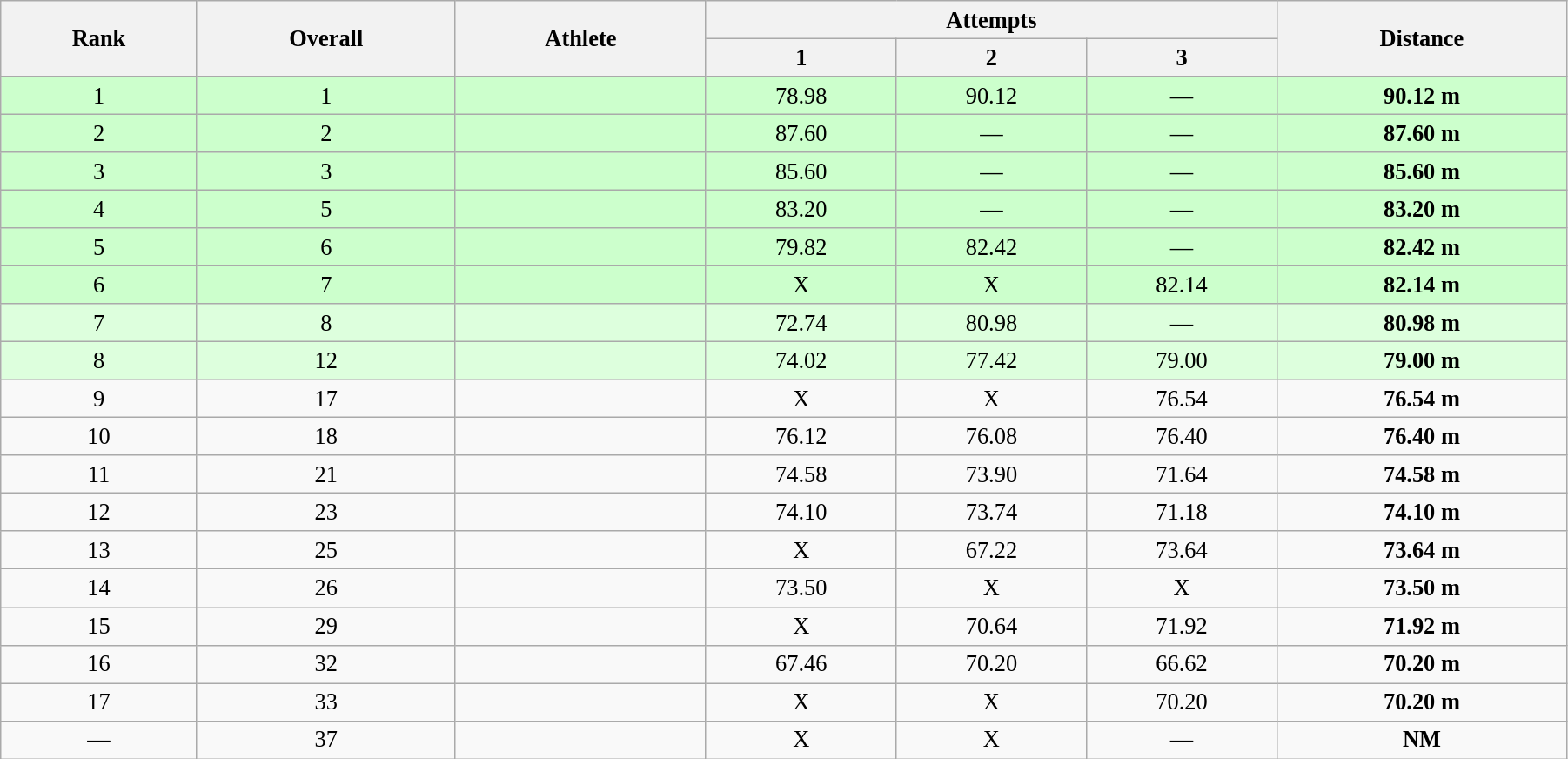<table class="wikitable" style=" text-align:center; font-size:110%;" width="95%">
<tr>
<th rowspan="2">Rank</th>
<th rowspan="2">Overall</th>
<th rowspan="2">Athlete</th>
<th colspan="3">Attempts</th>
<th rowspan="2">Distance</th>
</tr>
<tr>
<th>1</th>
<th>2</th>
<th>3</th>
</tr>
<tr style="background:#ccffcc;">
<td>1</td>
<td>1</td>
<td align=left></td>
<td>78.98</td>
<td>90.12</td>
<td>—</td>
<td><strong>90.12 m  </strong></td>
</tr>
<tr style="background:#ccffcc;">
<td>2</td>
<td>2</td>
<td align=left></td>
<td>87.60</td>
<td>—</td>
<td>—</td>
<td><strong>87.60 m   </strong></td>
</tr>
<tr style="background:#ccffcc;">
<td>3</td>
<td>3</td>
<td align=left></td>
<td>85.60</td>
<td>—</td>
<td>—</td>
<td><strong>85.60 m  </strong></td>
</tr>
<tr style="background:#ccffcc;">
<td>4</td>
<td>5</td>
<td align=left></td>
<td>83.20</td>
<td>—</td>
<td>—</td>
<td><strong>83.20 m   </strong></td>
</tr>
<tr style="background:#ccffcc;">
<td>5</td>
<td>6</td>
<td align=left></td>
<td>79.82</td>
<td>82.42</td>
<td>—</td>
<td><strong>82.42 m  </strong></td>
</tr>
<tr style="background:#ccffcc;">
<td>6</td>
<td>7</td>
<td align=left></td>
<td>X</td>
<td>X</td>
<td>82.14</td>
<td><strong>82.14 m</strong></td>
</tr>
<tr style="background:#ddffdd;">
<td>7</td>
<td>8</td>
<td align=left></td>
<td>72.74</td>
<td>80.98</td>
<td>—</td>
<td><strong>80.98 m  </strong></td>
</tr>
<tr style="background:#ddffdd;">
<td>8</td>
<td>12</td>
<td align=left></td>
<td>74.02</td>
<td>77.42</td>
<td>79.00</td>
<td><strong>79.00 m </strong></td>
</tr>
<tr>
<td>9</td>
<td>17</td>
<td align=left></td>
<td>X</td>
<td>X</td>
<td>76.54</td>
<td><strong>76.54 m </strong></td>
</tr>
<tr>
<td>10</td>
<td>18</td>
<td align=left></td>
<td>76.12</td>
<td>76.08</td>
<td>76.40</td>
<td><strong>76.40 m </strong></td>
</tr>
<tr>
<td>11</td>
<td>21</td>
<td align=left></td>
<td>74.58</td>
<td>73.90</td>
<td>71.64</td>
<td><strong>74.58 m</strong></td>
</tr>
<tr>
<td>12</td>
<td>23</td>
<td align=left></td>
<td>74.10</td>
<td>73.74</td>
<td>71.18</td>
<td><strong>74.10 m</strong></td>
</tr>
<tr>
<td>13</td>
<td>25</td>
<td align=left></td>
<td>X</td>
<td>67.22</td>
<td>73.64</td>
<td><strong>73.64 m </strong></td>
</tr>
<tr>
<td>14</td>
<td>26</td>
<td align=left></td>
<td>73.50</td>
<td>X</td>
<td>X</td>
<td><strong>73.50 m</strong></td>
</tr>
<tr>
<td>15</td>
<td>29</td>
<td align=left></td>
<td>X</td>
<td>70.64</td>
<td>71.92</td>
<td><strong>71.92 m </strong></td>
</tr>
<tr>
<td>16</td>
<td>32</td>
<td align=left></td>
<td>67.46</td>
<td>70.20</td>
<td>66.62</td>
<td><strong>70.20 m </strong></td>
</tr>
<tr>
<td>17</td>
<td>33</td>
<td align=left></td>
<td>X</td>
<td>X</td>
<td>70.20</td>
<td><strong>70.20 m </strong></td>
</tr>
<tr>
<td>—</td>
<td>37</td>
<td align=left></td>
<td>X</td>
<td>X</td>
<td>—</td>
<td><strong>NM </strong></td>
</tr>
</table>
